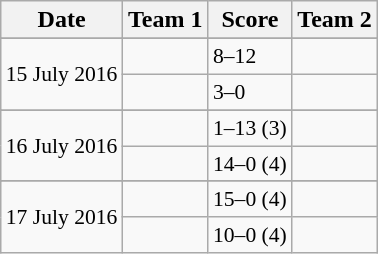<table class="wikitable">
<tr>
<th>Date</th>
<th>Team 1</th>
<th>Score</th>
<th>Team 2</th>
</tr>
<tr>
</tr>
<tr style=font-size:90%>
<td rowspan=2>15 July 2016</td>
<td></td>
<td>8–12</td>
<td></td>
</tr>
<tr style=font-size:90%>
<td></td>
<td>3–0</td>
<td></td>
</tr>
<tr>
</tr>
<tr style=font-size:90%>
<td rowspan=2>16 July 2016</td>
<td></td>
<td>1–13 (3)</td>
<td></td>
</tr>
<tr style=font-size:90%>
<td></td>
<td>14–0 (4)</td>
<td></td>
</tr>
<tr>
</tr>
<tr style=font-size:90%>
<td rowspan=2>17 July 2016</td>
<td></td>
<td>15–0 (4)</td>
<td></td>
</tr>
<tr style=font-size:90%>
<td></td>
<td>10–0 (4)</td>
<td></td>
</tr>
</table>
